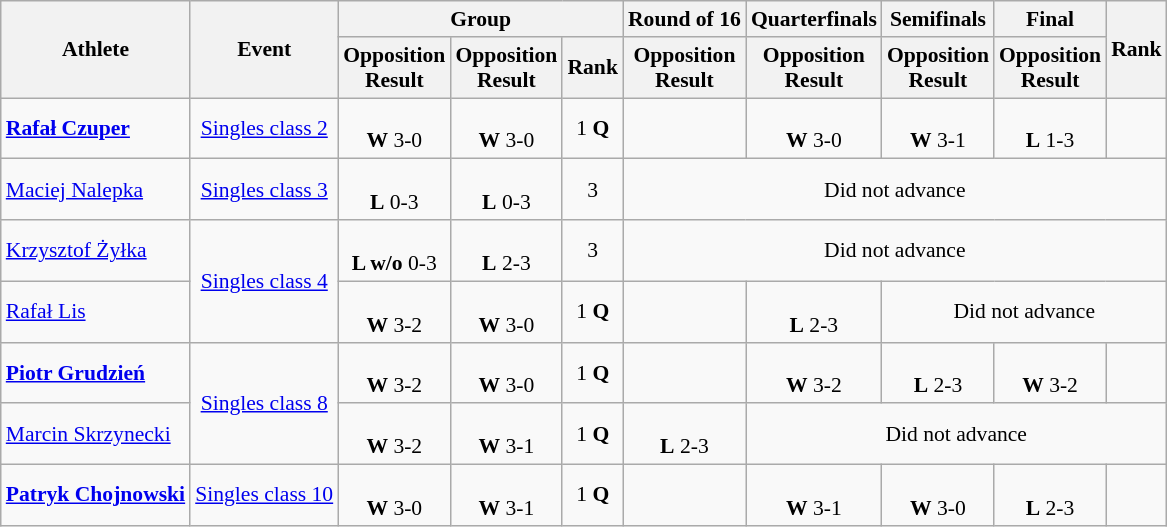<table class="wikitable" style="font-size:90%">
<tr>
<th rowspan="2">Athlete</th>
<th rowspan="2">Event</th>
<th colspan="3">Group</th>
<th>Round of 16</th>
<th>Quarterfinals</th>
<th>Semifinals</th>
<th>Final</th>
<th rowspan="2">Rank</th>
</tr>
<tr>
<th>Opposition<br>Result</th>
<th>Opposition<br>Result</th>
<th>Rank</th>
<th>Opposition<br>Result</th>
<th>Opposition<br>Result</th>
<th>Opposition<br>Result</th>
<th>Opposition<br>Result</th>
</tr>
<tr>
<td><strong><a href='#'>Rafał Czuper</a></strong></td>
<td align=center><a href='#'>Singles class 2</a></td>
<td align=center><br><strong>W</strong> 3-0</td>
<td align=center><br><strong>W</strong> 3-0</td>
<td align=center>1 <strong>Q</strong></td>
<td></td>
<td align=center><br><strong>W</strong> 3-0</td>
<td align=center><br><strong>W</strong> 3-1</td>
<td align=center><br><strong>L</strong> 1-3</td>
<td align=center></td>
</tr>
<tr>
<td><a href='#'>Maciej Nalepka</a></td>
<td align=center><a href='#'>Singles class 3</a></td>
<td align=center><br><strong>L</strong> 0-3</td>
<td align=center><br><strong>L</strong> 0-3</td>
<td align=center>3</td>
<td align=center colspan="5">Did not advance</td>
</tr>
<tr>
<td><a href='#'>Krzysztof Żyłka</a></td>
<td align=center rowspan="2"><a href='#'>Singles class 4</a></td>
<td align=center><br><strong>L w/o</strong> 0-3</td>
<td align=center><br><strong>L</strong> 2-3</td>
<td align=center>3</td>
<td align=center colspan="5">Did not advance</td>
</tr>
<tr>
<td><a href='#'>Rafał Lis</a></td>
<td align=center><br><strong>W</strong> 3-2</td>
<td align=center><br><strong>W</strong> 3-0</td>
<td align=center>1 <strong>Q</strong></td>
<td></td>
<td align=center><br><strong>L</strong> 2-3</td>
<td align=center colspan="3">Did not advance</td>
</tr>
<tr>
<td><strong><a href='#'>Piotr Grudzień</a></strong></td>
<td align=center rowspan="2"><a href='#'>Singles class 8</a></td>
<td align=center><br><strong>W</strong> 3-2</td>
<td align=center><br><strong>W</strong> 3-0</td>
<td align=center>1 <strong>Q</strong></td>
<td></td>
<td align=center><br><strong>W</strong> 3-2</td>
<td align=center><br><strong>L</strong> 2-3</td>
<td align=center><br><strong>W</strong> 3-2</td>
<td align=center></td>
</tr>
<tr>
<td><a href='#'>Marcin Skrzynecki</a></td>
<td align=center><br><strong>W</strong> 3-2</td>
<td align=center><br><strong>W</strong> 3-1</td>
<td align=center>1 <strong>Q</strong></td>
<td align=center><br><strong>L</strong> 2-3</td>
<td align=center colspan="4">Did not advance</td>
</tr>
<tr>
<td><strong><a href='#'>Patryk Chojnowski</a></strong></td>
<td align=center><a href='#'>Singles class 10</a></td>
<td align=center><br><strong>W</strong> 3-0</td>
<td align=center><br><strong>W</strong> 3-1</td>
<td align=center>1 <strong>Q</strong></td>
<td></td>
<td align=center><br><strong>W</strong> 3-1</td>
<td align=center><br><strong>W</strong> 3-0</td>
<td align=center><br><strong>L</strong> 2-3</td>
<td align=center></td>
</tr>
</table>
